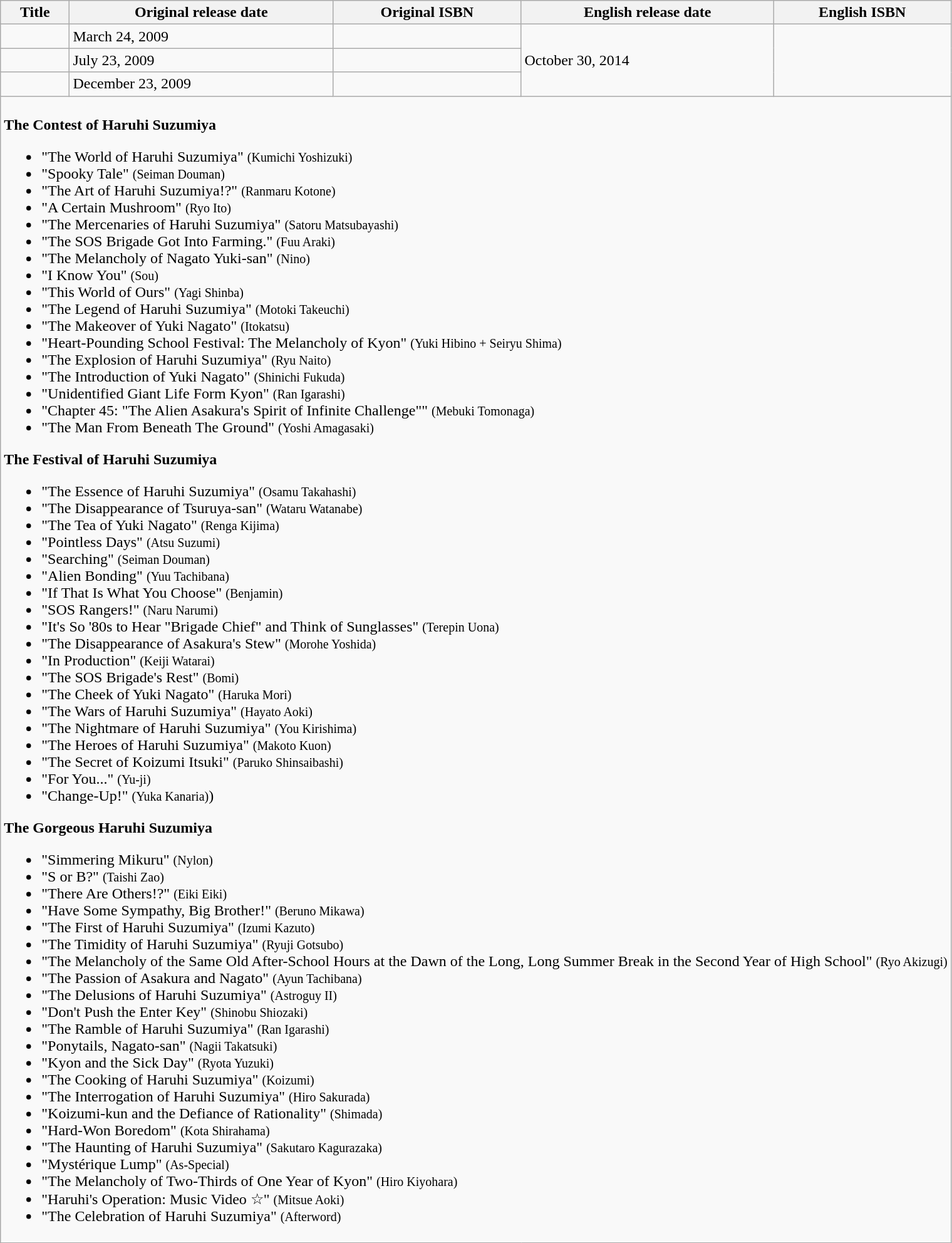<table class="wikitable center">
<tr>
<th>Title</th>
<th>Original release date</th>
<th>Original ISBN</th>
<th>English release date</th>
<th>English ISBN</th>
</tr>
<tr>
<td></td>
<td>March 24, 2009</td>
<td></td>
<td rowspan="3">October 30, 2014</td>
<td rowspan="3"></td>
</tr>
<tr>
<td></td>
<td>July 23, 2009</td>
<td></td>
</tr>
<tr>
<td></td>
<td>December 23, 2009</td>
<td></td>
</tr>
<tr>
<td colspan=5><br><strong>The Contest of Haruhi Suzumiya</strong><ul><li>"The World of Haruhi Suzumiya" <small>(Kumichi Yoshizuki)</small></li><li>"Spooky Tale" <small>(Seiman Douman)</small></li><li>"The Art of Haruhi Suzumiya!?" <small>(Ranmaru Kotone)</small></li><li>"A Certain Mushroom" <small>(Ryo Ito)</small></li><li>"The Mercenaries of Haruhi Suzumiya" <small>(Satoru Matsubayashi)</small></li><li>"The SOS Brigade Got Into Farming." <small>(Fuu Araki)</small></li><li>"The Melancholy of Nagato Yuki-san" <small>(Nino)</small></li><li>"I Know You" <small>(Sou)</small></li><li>"This World of Ours" <small>(Yagi Shinba)</small></li><li>"The Legend of Haruhi Suzumiya" <small>(Motoki Takeuchi)</small></li><li>"The Makeover of Yuki Nagato" <small>(Itokatsu)</small></li><li>"Heart-Pounding School Festival: The Melancholy of Kyon" <small>(Yuki Hibino + Seiryu Shima)</small></li><li>"The Explosion of Haruhi Suzumiya" <small>(Ryu Naito)</small></li><li>"The Introduction of Yuki Nagato" <small>(Shinichi Fukuda)</small></li><li>"Unidentified Giant Life Form Kyon" <small>(Ran Igarashi)</small></li><li>"Chapter 45: "The Alien Asakura's Spirit of Infinite Challenge"" <small>(Mebuki Tomonaga)</small></li><li>"The Man From Beneath The Ground" <small>(Yoshi Amagasaki)</small></li></ul><strong>The Festival of Haruhi Suzumiya</strong><ul><li>"The Essence of Haruhi Suzumiya" <small>(Osamu Takahashi)</small></li><li>"The Disappearance of Tsuruya-san" <small>(Wataru Watanabe)</small></li><li>"The Tea of Yuki Nagato" <small>(Renga Kijima)</small></li><li>"Pointless Days" <small>(Atsu Suzumi)</small></li><li>"Searching" <small>(Seiman Douman)</small></li><li>"Alien Bonding" <small>(Yuu Tachibana)</small></li><li>"If That Is What You Choose" <small>(Benjamin)</small></li><li>"SOS Rangers!" <small>(Naru Narumi)</small></li><li>"It's So '80s to Hear "Brigade Chief" and Think of Sunglasses" <small>(Terepin Uona)</small></li><li>"The Disappearance of Asakura's Stew" <small>(Morohe Yoshida)</small></li><li>"In Production" <small>(Keiji Watarai)</small></li><li>"The SOS Brigade's Rest" <small>(Bomi)</small></li><li>"The Cheek of Yuki Nagato" <small>(Haruka Mori)</small></li><li>"The Wars of Haruhi Suzumiya" <small>(Hayato Aoki)</small></li><li>"The Nightmare of Haruhi Suzumiya" <small>(You Kirishima)</small></li><li>"The Heroes of Haruhi Suzumiya" <small>(Makoto Kuon)</small></li><li>"The Secret of Koizumi Itsuki" <small>(Paruko Shinsaibashi)</small></li><li>"For You..." <small>(Yu-ji)</small></li><li>"Change-Up!" <small>(Yuka Kanaria)</small>)</li></ul><strong>The Gorgeous Haruhi Suzumiya</strong><ul><li>"Simmering Mikuru" <small>(Nylon)</small></li><li>"S or B?" <small>(Taishi Zao)</small></li><li>"There Are Others!?" <small>(Eiki Eiki)</small></li><li>"Have Some Sympathy, Big Brother!" <small>(Beruno Mikawa)</small></li><li>"The First of Haruhi Suzumiya" <small>(Izumi Kazuto)</small></li><li>"The Timidity of Haruhi Suzumiya" <small>(Ryuji Gotsubo)</small></li><li>"The Melancholy of the Same Old After-School Hours at the Dawn of the Long, Long Summer Break in the Second Year of High School" <small>(Ryo Akizugi)</small></li><li>"The Passion of Asakura and Nagato" <small>(Ayun Tachibana)</small></li><li>"The Delusions of Haruhi Suzumiya" <small>(Astroguy II)</small></li><li>"Don't Push the Enter Key" <small>(Shinobu Shiozaki)</small></li><li>"The Ramble of Haruhi Suzumiya" <small>(Ran Igarashi)</small></li><li>"Ponytails, Nagato-san" <small>(Nagii Takatsuki)</small></li><li>"Kyon and the Sick Day" <small>(Ryota Yuzuki)</small></li><li>"The Cooking of Haruhi Suzumiya" <small>(Koizumi)</small></li><li>"The Interrogation of Haruhi Suzumiya" <small>(Hiro Sakurada)</small></li><li>"Koizumi-kun and the Defiance of Rationality" <small>(Shimada)</small></li><li>"Hard-Won Boredom" <small>(Kota Shirahama)</small></li><li>"The Haunting of Haruhi Suzumiya" <small>(Sakutaro Kagurazaka)</small></li><li>"Mystérique Lump" <small>(As-Special)</small></li><li>"The Melancholy of Two-Thirds of One Year of Kyon" <small>(Hiro Kiyohara)</small></li><li>"Haruhi's Operation: Music Video ☆" <small>(Mitsue Aoki)</small></li><li>"The Celebration of Haruhi Suzumiya" <small>(Afterword)</small></li></ul></td>
</tr>
</table>
